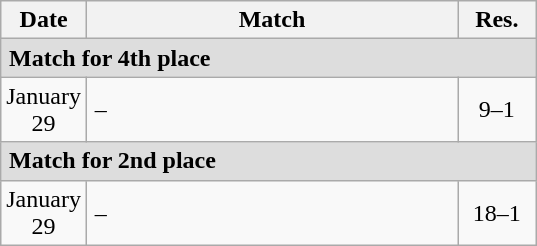<table class="wikitable" style="margin-left:1em; text-align:center;">
<tr>
<th style="width:45px;">Date</th>
<th style="width:240px;">Match</th>
<th style="width:45px;">Res.</th>
</tr>
<tr>
<td colspan="3" style="background:#dddddd; text-align:left; padding-left:5px;"><strong>Match for 4th place</strong></td>
</tr>
<tr>
<td>January 29</td>
<td style="text-align:left; padding-left:5px;"><strong></strong> – </td>
<td>9–1</td>
</tr>
<tr>
<td colspan="3" style="background:#dddddd; text-align:left; padding-left:5px;"><strong>Match for 2nd place</strong></td>
</tr>
<tr>
<td>January 29</td>
<td style="text-align:left; padding-left:5px;"><strong></strong> – </td>
<td>18–1</td>
</tr>
</table>
